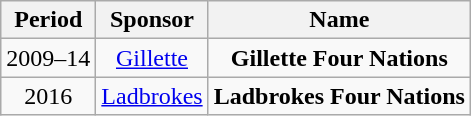<table class="wikitable" style="text-align:center;margin-left:1em;float:center">
<tr>
<th>Period</th>
<th>Sponsor</th>
<th>Name</th>
</tr>
<tr>
<td>2009–14</td>
<td><a href='#'>Gillette</a></td>
<td><strong>Gillette Four Nations</strong></td>
</tr>
<tr>
<td>2016</td>
<td><a href='#'>Ladbrokes</a></td>
<td><strong>Ladbrokes Four Nations</strong></td>
</tr>
</table>
